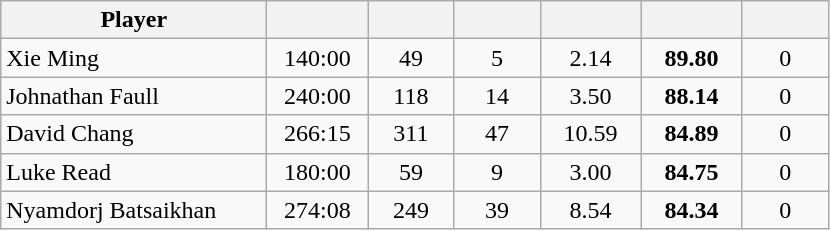<table class="wikitable sortable" style="text-align:center;">
<tr>
<th width="170px">Player</th>
<th width="60px"></th>
<th width="50px"></th>
<th width="50px"></th>
<th width="60px"></th>
<th width="60px"></th>
<th width="50px"></th>
</tr>
<tr>
<td style="text-align:left;"> Xie Ming</td>
<td>140:00</td>
<td>49</td>
<td>5</td>
<td>2.14</td>
<td><strong>89.80</strong></td>
<td>0</td>
</tr>
<tr>
<td style="text-align:left;"> Johnathan Faull</td>
<td>240:00</td>
<td>118</td>
<td>14</td>
<td>3.50</td>
<td><strong>88.14</strong></td>
<td>0</td>
</tr>
<tr>
<td style="text-align:left;"> David Chang</td>
<td>266:15</td>
<td>311</td>
<td>47</td>
<td>10.59</td>
<td><strong>84.89</strong></td>
<td>0</td>
</tr>
<tr>
<td style="text-align:left;"> Luke Read</td>
<td>180:00</td>
<td>59</td>
<td>9</td>
<td>3.00</td>
<td><strong>84.75</strong></td>
<td>0</td>
</tr>
<tr>
<td style="text-align:left;"> Nyamdorj Batsaikhan</td>
<td>274:08</td>
<td>249</td>
<td>39</td>
<td>8.54</td>
<td><strong>84.34</strong></td>
<td>0</td>
</tr>
</table>
